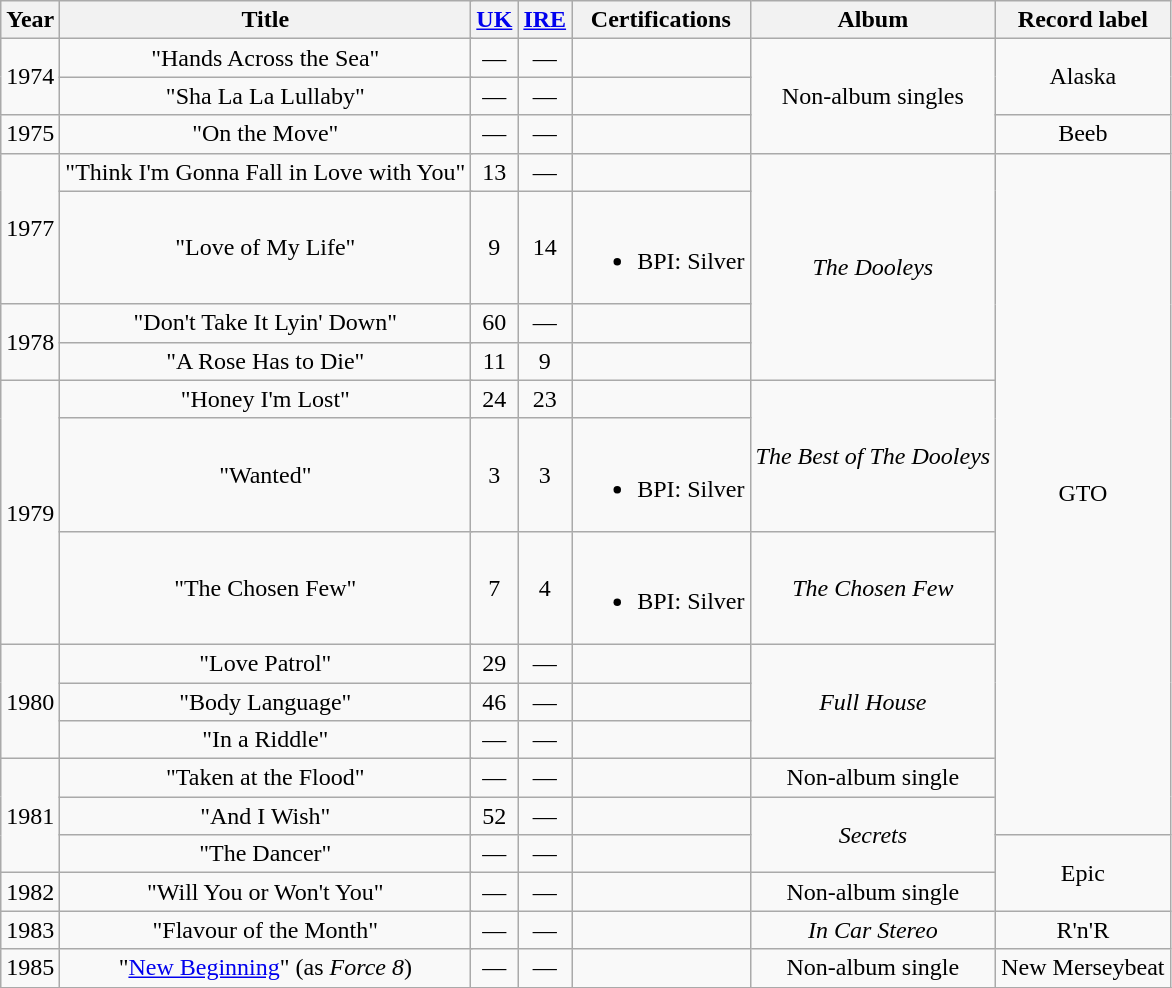<table class="wikitable">
<tr>
<th>Year</th>
<th colspan="75">Title</th>
<th><a href='#'>UK</a><br></th>
<th><a href='#'>IRE</a><br></th>
<th>Certifications</th>
<th>Album</th>
<th>Record label</th>
</tr>
<tr style="text-align:center;">
<td rowspan="2">1974</td>
<td colspan="75">"Hands Across the Sea"</td>
<td>—</td>
<td>—</td>
<td></td>
<td rowspan="3">Non-album singles</td>
<td rowspan="2">Alaska</td>
</tr>
<tr style="text-align:center;">
<td colspan="75">"Sha La La Lullaby"</td>
<td>—</td>
<td>—</td>
<td></td>
</tr>
<tr style="text-align:center;">
<td>1975</td>
<td colspan="75">"On the Move"</td>
<td>—</td>
<td>—</td>
<td></td>
<td>Beeb</td>
</tr>
<tr style="text-align:center;">
<td rowspan="2">1977</td>
<td colspan="75">"Think I'm Gonna Fall in Love with You"</td>
<td>13</td>
<td>—</td>
<td></td>
<td rowspan="4"><em>The Dooleys</em></td>
<td rowspan="12">GTO</td>
</tr>
<tr style="text-align:center;">
<td colspan="75">"Love of My Life"</td>
<td>9</td>
<td>14</td>
<td><br><ul><li>BPI: Silver</li></ul></td>
</tr>
<tr style="text-align:center;">
<td rowspan="2">1978</td>
<td colspan="75">"Don't Take It Lyin' Down"</td>
<td>60</td>
<td>—</td>
<td></td>
</tr>
<tr style="text-align:center;">
<td colspan="75">"A Rose Has to Die"</td>
<td>11</td>
<td>9</td>
<td></td>
</tr>
<tr style="text-align:center;">
<td rowspan="3">1979</td>
<td colspan="75">"Honey I'm Lost"</td>
<td>24</td>
<td>23</td>
<td></td>
<td rowspan="2"><em>The Best of The Dooleys</em></td>
</tr>
<tr style="text-align:center;">
<td colspan="75">"Wanted"</td>
<td>3</td>
<td>3</td>
<td><br><ul><li>BPI: Silver</li></ul></td>
</tr>
<tr style="text-align:center;">
<td colspan="75">"The Chosen Few"</td>
<td>7</td>
<td>4</td>
<td><br><ul><li>BPI: Silver</li></ul></td>
<td><em>The Chosen Few</em></td>
</tr>
<tr style="text-align:center;">
<td rowspan="3">1980</td>
<td colspan="75">"Love Patrol"</td>
<td>29</td>
<td>—</td>
<td></td>
<td rowspan="3"><em>Full House</em></td>
</tr>
<tr style="text-align:center;">
<td colspan="75">"Body Language"</td>
<td>46</td>
<td>—</td>
<td></td>
</tr>
<tr style="text-align:center;">
<td colspan="75">"In a Riddle"</td>
<td>—</td>
<td>—</td>
<td></td>
</tr>
<tr style="text-align:center;">
<td rowspan="3">1981</td>
<td colspan="75">"Taken at the Flood"</td>
<td>—</td>
<td>—</td>
<td></td>
<td>Non-album single</td>
</tr>
<tr style="text-align:center;">
<td colspan="75">"And I Wish"</td>
<td>52</td>
<td>—</td>
<td></td>
<td rowspan="2"><em>Secrets</em></td>
</tr>
<tr style="text-align:center;">
<td colspan="75">"The Dancer"</td>
<td>—</td>
<td>—</td>
<td></td>
<td rowspan="2">Epic</td>
</tr>
<tr style="text-align:center;">
<td>1982</td>
<td colspan="75">"Will You or Won't You"</td>
<td>—</td>
<td>—</td>
<td></td>
<td>Non-album single</td>
</tr>
<tr style="text-align:center;">
<td>1983</td>
<td colspan="75">"Flavour of the Month"</td>
<td>—</td>
<td>—</td>
<td></td>
<td><em>In Car Stereo</em></td>
<td>R'n'R</td>
</tr>
<tr style="text-align:center;">
<td>1985</td>
<td style="text-align:center;" colspan="75">"<a href='#'>New Beginning</a>" (as <em>Force 8</em>)</td>
<td>—</td>
<td>—</td>
<td></td>
<td>Non-album single</td>
<td style="text-align:center;">New Merseybeat</td>
</tr>
<tr>
</tr>
</table>
